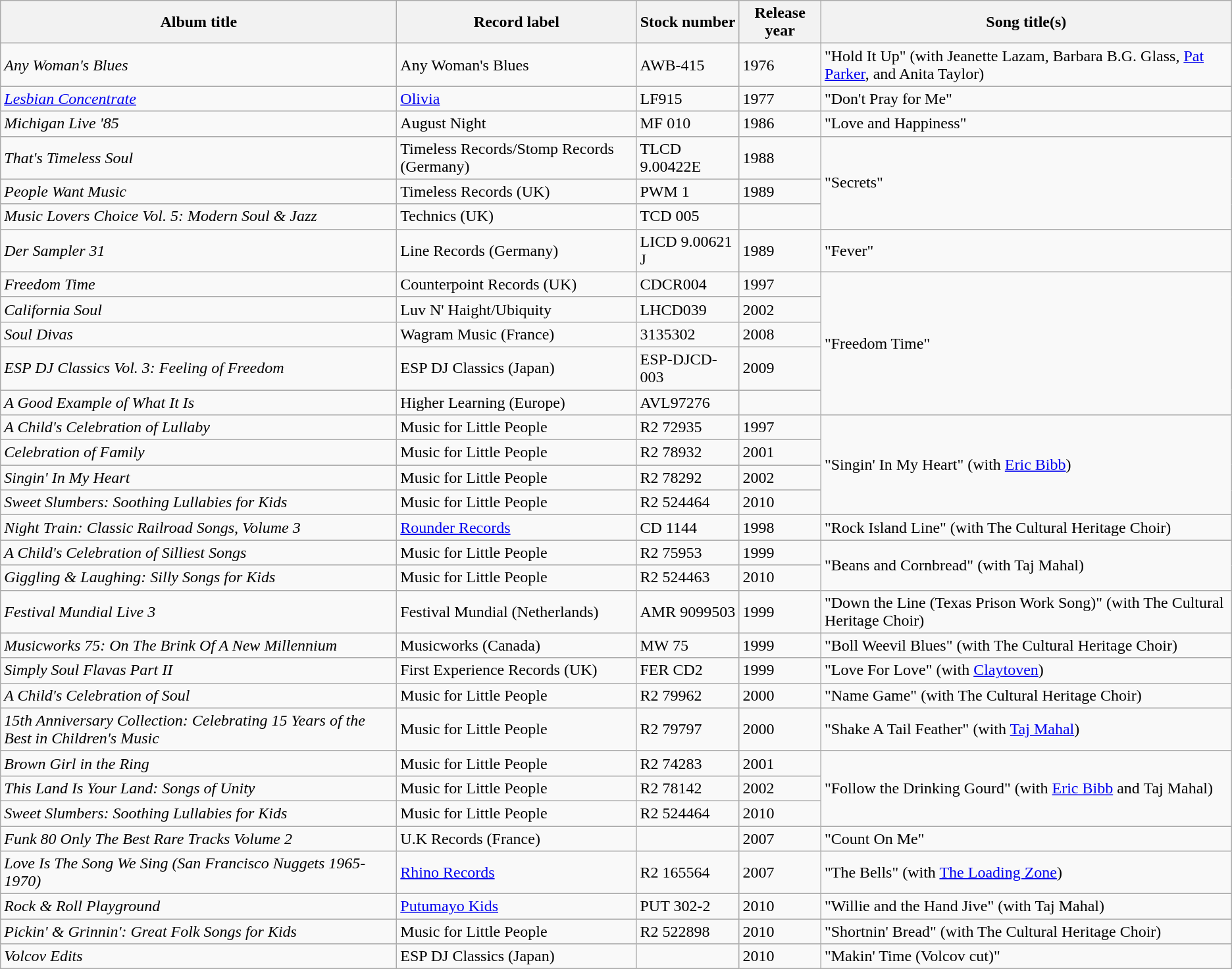<table class="wikitable sortable">
<tr>
<th scope="col">Album title</th>
<th scope="col">Record label</th>
<th scope="col">Stock number</th>
<th scope="col">Release year</th>
<th scope="col">Song title(s)</th>
</tr>
<tr>
<td><em>Any Woman's Blues</em></td>
<td>Any Woman's Blues</td>
<td>AWB-415</td>
<td>1976</td>
<td>"Hold It Up" (with Jeanette Lazam, Barbara B.G. Glass, <a href='#'>Pat Parker</a>, and Anita Taylor)</td>
</tr>
<tr>
<td><em><a href='#'>Lesbian Concentrate</a></em></td>
<td><a href='#'>Olivia</a></td>
<td>LF915</td>
<td>1977</td>
<td>"Don't Pray for Me"</td>
</tr>
<tr>
<td><em>Michigan Live '85</em></td>
<td>August Night</td>
<td>MF 010</td>
<td>1986</td>
<td>"Love and Happiness"</td>
</tr>
<tr>
<td><em>That's Timeless Soul</em></td>
<td>Timeless Records/Stomp Records (Germany)</td>
<td>TLCD 9.00422E</td>
<td>1988</td>
<td rowspan="3">"Secrets"</td>
</tr>
<tr>
<td><em>People Want Music</em></td>
<td>Timeless Records (UK)</td>
<td>PWM 1</td>
<td>1989</td>
</tr>
<tr>
<td><em>Music Lovers Choice Vol. 5: Modern Soul & Jazz</em></td>
<td>Technics (UK)</td>
<td>TCD 005</td>
<td><unknown></td>
</tr>
<tr>
<td><em>Der Sampler 31</em></td>
<td>Line Records (Germany)</td>
<td>LICD 9.00621 J</td>
<td>1989</td>
<td>"Fever"</td>
</tr>
<tr>
<td><em>Freedom Time</em></td>
<td>Counterpoint Records (UK)</td>
<td>CDCR004</td>
<td>1997</td>
<td rowspan="5">"Freedom Time"</td>
</tr>
<tr>
<td><em>California Soul</em></td>
<td>Luv N' Haight/Ubiquity</td>
<td>LHCD039</td>
<td>2002</td>
</tr>
<tr>
<td><em>Soul Divas</em></td>
<td>Wagram Music (France)</td>
<td>3135302</td>
<td>2008</td>
</tr>
<tr>
<td><em>ESP DJ Classics Vol. 3: Feeling of Freedom</em></td>
<td>ESP DJ Classics (Japan)</td>
<td>ESP-DJCD-003</td>
<td>2009</td>
</tr>
<tr>
<td><em>A Good Example of What It Is</em></td>
<td>Higher Learning (Europe)</td>
<td>AVL97276</td>
<td><unknown></td>
</tr>
<tr>
<td><em>A Child's Celebration of Lullaby</em></td>
<td>Music for Little People</td>
<td>R2 72935</td>
<td>1997</td>
<td rowspan="4">"Singin' In My Heart" (with <a href='#'>Eric Bibb</a>)</td>
</tr>
<tr>
<td><em>Celebration of Family</em></td>
<td>Music for Little People</td>
<td>R2 78932</td>
<td>2001</td>
</tr>
<tr>
<td><em>Singin' In My Heart</em></td>
<td>Music for Little People</td>
<td>R2 78292</td>
<td>2002</td>
</tr>
<tr>
<td><em>Sweet Slumbers: Soothing Lullabies for Kids</em></td>
<td>Music for Little People</td>
<td>R2 524464</td>
<td>2010</td>
</tr>
<tr>
<td><em>Night Train: Classic Railroad Songs, Volume 3</em></td>
<td><a href='#'>Rounder Records</a></td>
<td>CD 1144</td>
<td>1998</td>
<td>"Rock Island Line" (with The Cultural Heritage Choir)</td>
</tr>
<tr>
<td><em>A Child's Celebration of Silliest Songs</em></td>
<td>Music for Little People</td>
<td>R2 75953</td>
<td>1999</td>
<td rowspan="2">"Beans and Cornbread" (with Taj Mahal)</td>
</tr>
<tr>
<td><em>Giggling & Laughing: Silly Songs for Kids</em></td>
<td>Music for Little People</td>
<td>R2 524463</td>
<td>2010</td>
</tr>
<tr>
<td><em>Festival Mundial Live 3</em></td>
<td>Festival Mundial (Netherlands)</td>
<td>AMR 9099503</td>
<td>1999</td>
<td>"Down the Line (Texas Prison Work Song)" (with The Cultural Heritage Choir)</td>
</tr>
<tr>
<td><em>Musicworks 75: On The Brink Of A New Millennium</em></td>
<td>Musicworks (Canada)</td>
<td>MW 75</td>
<td>1999</td>
<td>"Boll Weevil Blues" (with The Cultural Heritage Choir)</td>
</tr>
<tr>
<td><em>Simply Soul Flavas Part II</em></td>
<td>First Experience Records (UK)</td>
<td>FER CD2</td>
<td>1999</td>
<td>"Love For Love" (with <a href='#'>Claytoven</a>)</td>
</tr>
<tr>
<td><em>A Child's Celebration of Soul</em></td>
<td>Music for Little People</td>
<td>R2 79962</td>
<td>2000</td>
<td>"Name Game" (with The Cultural Heritage Choir)</td>
</tr>
<tr>
<td><em>15th Anniversary Collection: Celebrating 15 Years of the Best in Children's Music</em></td>
<td>Music for Little People</td>
<td>R2 79797</td>
<td>2000</td>
<td>"Shake A Tail Feather" (with <a href='#'>Taj Mahal</a>)</td>
</tr>
<tr>
<td><em>Brown Girl in the Ring</em></td>
<td>Music for Little People</td>
<td>R2 74283</td>
<td>2001</td>
<td rowspan="3">"Follow the Drinking Gourd" (with <a href='#'>Eric Bibb</a> and Taj Mahal)</td>
</tr>
<tr>
<td><em>This Land Is Your Land: Songs of Unity</em></td>
<td>Music for Little People</td>
<td>R2 78142</td>
<td>2002</td>
</tr>
<tr>
<td><em>Sweet Slumbers: Soothing Lullabies for Kids</em></td>
<td>Music for Little People</td>
<td>R2 524464</td>
<td>2010</td>
</tr>
<tr>
<td><em>Funk 80 Only The Best Rare Tracks Volume 2</em></td>
<td>U.K Records (France)</td>
<td><unknown></td>
<td>2007</td>
<td>"Count On Me"</td>
</tr>
<tr>
<td><em>Love Is The Song We Sing (San Francisco Nuggets 1965-1970)</em></td>
<td><a href='#'>Rhino Records</a></td>
<td>R2 165564</td>
<td>2007</td>
<td>"The Bells" (with <a href='#'>The Loading Zone</a>)</td>
</tr>
<tr>
<td><em>Rock & Roll Playground</em></td>
<td><a href='#'>Putumayo Kids</a></td>
<td>PUT 302-2</td>
<td>2010</td>
<td>"Willie and the Hand Jive" (with Taj Mahal)</td>
</tr>
<tr>
<td><em>Pickin' & Grinnin': Great Folk Songs for Kids</em></td>
<td>Music for Little People</td>
<td>R2 522898</td>
<td>2010</td>
<td>"Shortnin' Bread" (with The Cultural Heritage Choir)</td>
</tr>
<tr>
<td><em>Volcov Edits</em></td>
<td>ESP DJ Classics (Japan)</td>
<td><unknown></td>
<td>2010</td>
<td>"Makin' Time (Volcov cut)"</td>
</tr>
</table>
